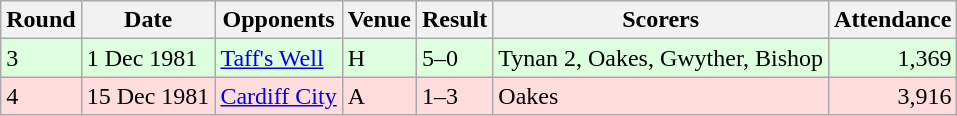<table class="wikitable">
<tr>
<th>Round</th>
<th>Date</th>
<th>Opponents</th>
<th>Venue</th>
<th>Result</th>
<th>Scorers</th>
<th>Attendance</th>
</tr>
<tr bgcolor="#ddffdd">
<td>3</td>
<td>1 Dec 1981</td>
<td><a href='#'>Taff's Well</a></td>
<td>H</td>
<td>5–0</td>
<td>Tynan 2, Oakes, Gwyther, Bishop</td>
<td align="right">1,369</td>
</tr>
<tr bgcolor="#ffdddd">
<td>4</td>
<td>15 Dec 1981</td>
<td><a href='#'>Cardiff City</a></td>
<td>A</td>
<td>1–3</td>
<td>Oakes</td>
<td align="right">3,916</td>
</tr>
</table>
